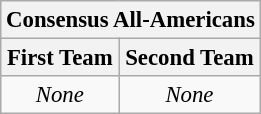<table class="wikitable" style="text-align:center; font-size: 95%">
<tr>
<th Colspan=3>Consensus All-Americans</th>
</tr>
<tr>
<th>First Team</th>
<th>Second Team</th>
</tr>
<tr>
<td><em>None</em></td>
<td><em>None</em></td>
</tr>
</table>
